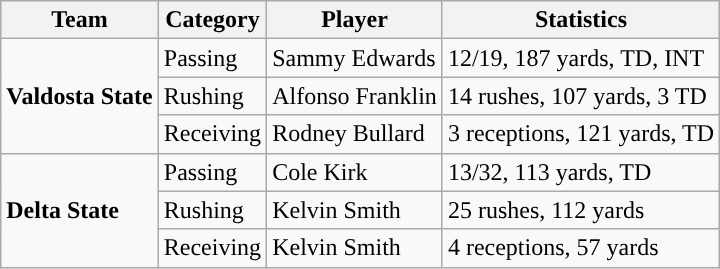<table class="wikitable" style="float: left;">
<tr>
<th>Team</th>
<th>Category</th>
<th>Player</th>
<th>Statistics</th>
</tr>
<tr>
<td rowspan=3><strong>Valdosta State</strong></td>
<td>Passing</td>
<td>Sammy Edwards</td>
<td>12/19, 187 yards, TD, INT</td>
</tr>
<tr>
<td>Rushing</td>
<td>Alfonso Franklin</td>
<td>14 rushes, 107 yards, 3 TD</td>
</tr>
<tr>
<td>Receiving</td>
<td>Rodney Bullard</td>
<td>3 receptions, 121 yards, TD</td>
</tr>
<tr>
<td rowspan=3><strong>Delta State</strong></td>
<td>Passing</td>
<td>Cole Kirk</td>
<td>13/32, 113 yards, TD</td>
</tr>
<tr>
<td>Rushing</td>
<td>Kelvin Smith</td>
<td>25 rushes, 112 yards</td>
</tr>
<tr>
<td>Receiving</td>
<td>Kelvin Smith</td>
<td>4 receptions, 57 yards</td>
</tr>
</table>
